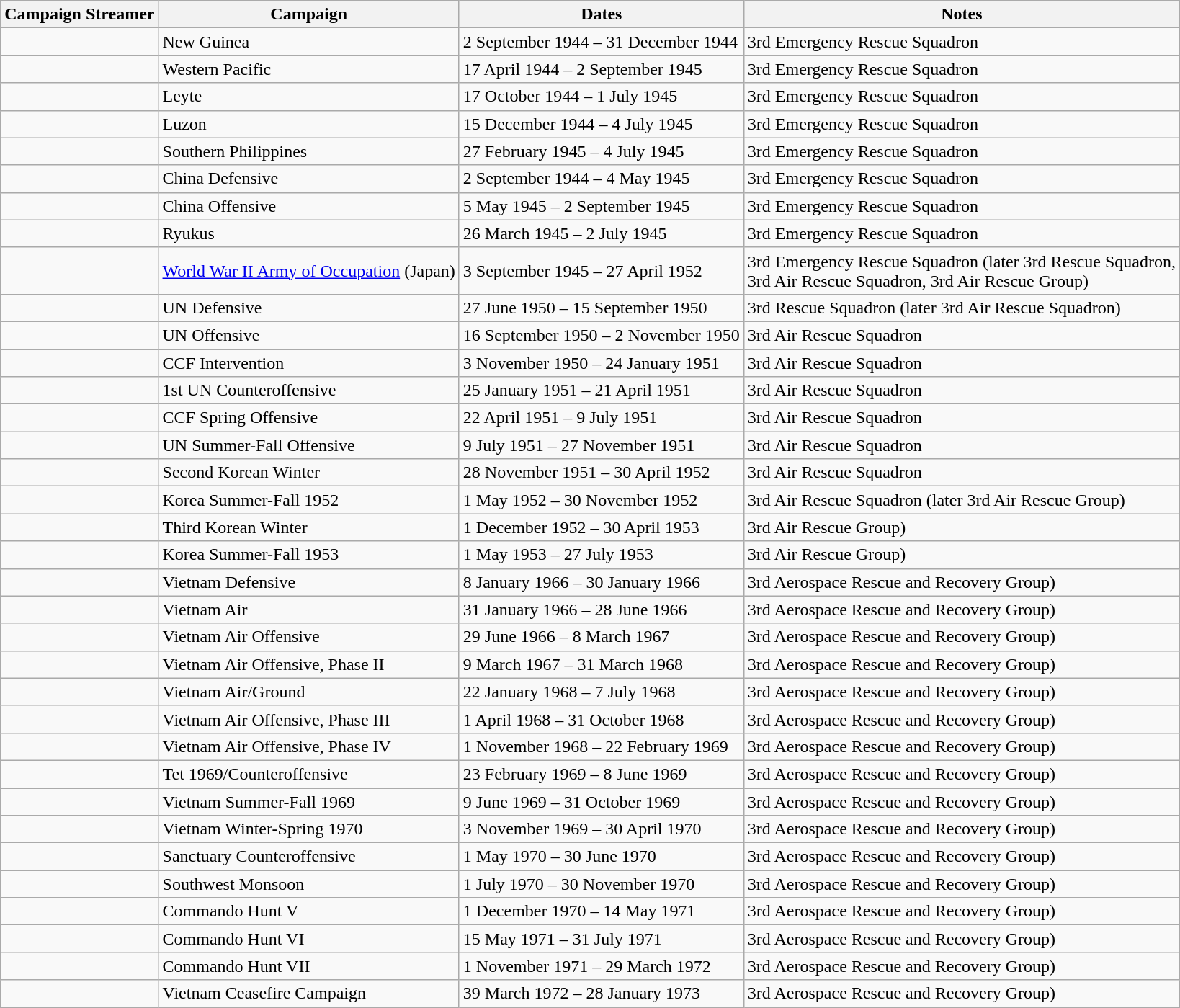<table class="wikitable">
<tr style="background:#efefef;">
<th>Campaign Streamer</th>
<th>Campaign</th>
<th>Dates</th>
<th>Notes</th>
</tr>
<tr>
<td></td>
<td>New Guinea</td>
<td>2 September 1944 – 31 December 1944</td>
<td>3rd Emergency Rescue Squadron</td>
</tr>
<tr>
<td></td>
<td>Western Pacific</td>
<td>17 April 1944 – 2 September 1945</td>
<td>3rd Emergency Rescue Squadron</td>
</tr>
<tr>
<td></td>
<td>Leyte</td>
<td>17 October 1944 – 1 July 1945</td>
<td>3rd Emergency Rescue Squadron</td>
</tr>
<tr>
<td></td>
<td>Luzon</td>
<td>15 December 1944 – 4 July 1945</td>
<td>3rd Emergency Rescue Squadron</td>
</tr>
<tr>
<td></td>
<td>Southern Philippines</td>
<td>27 February 1945 – 4 July 1945</td>
<td>3rd Emergency Rescue Squadron</td>
</tr>
<tr>
<td></td>
<td>China Defensive</td>
<td>2 September 1944 – 4 May 1945</td>
<td>3rd Emergency Rescue Squadron</td>
</tr>
<tr>
<td></td>
<td>China Offensive</td>
<td>5 May 1945 – 2 September 1945</td>
<td>3rd Emergency Rescue Squadron</td>
</tr>
<tr>
<td></td>
<td>Ryukus</td>
<td>26 March 1945 – 2 July 1945</td>
<td>3rd Emergency Rescue Squadron</td>
</tr>
<tr>
<td></td>
<td><a href='#'>World War II Army of Occupation</a> (Japan)</td>
<td>3 September 1945 – 27 April 1952</td>
<td>3rd Emergency Rescue Squadron (later 3rd Rescue Squadron,<br> 3rd Air Rescue Squadron, 3rd Air Rescue Group)</td>
</tr>
<tr>
<td></td>
<td>UN Defensive</td>
<td>27 June 1950 – 15 September 1950</td>
<td>3rd Rescue Squadron (later 3rd Air Rescue Squadron)</td>
</tr>
<tr>
<td></td>
<td>UN Offensive</td>
<td>16 September 1950 – 2 November 1950</td>
<td>3rd Air Rescue Squadron</td>
</tr>
<tr>
<td></td>
<td>CCF Intervention</td>
<td>3 November 1950 – 24 January 1951</td>
<td>3rd Air Rescue Squadron</td>
</tr>
<tr>
<td></td>
<td>1st UN Counteroffensive</td>
<td>25 January 1951 – 21 April 1951</td>
<td>3rd Air Rescue Squadron</td>
</tr>
<tr>
<td></td>
<td>CCF Spring Offensive</td>
<td>22 April 1951 – 9 July 1951</td>
<td>3rd Air Rescue Squadron</td>
</tr>
<tr>
<td></td>
<td>UN Summer-Fall Offensive</td>
<td>9 July 1951 – 27 November 1951</td>
<td>3rd Air Rescue Squadron</td>
</tr>
<tr>
<td></td>
<td>Second Korean Winter</td>
<td>28 November 1951 – 30 April 1952</td>
<td>3rd Air Rescue Squadron</td>
</tr>
<tr>
<td></td>
<td>Korea Summer-Fall 1952</td>
<td>1 May 1952 – 30 November 1952</td>
<td>3rd Air Rescue Squadron (later 3rd Air Rescue Group)</td>
</tr>
<tr>
<td></td>
<td>Third Korean Winter</td>
<td>1 December 1952 – 30 April 1953</td>
<td>3rd Air Rescue Group)</td>
</tr>
<tr>
<td></td>
<td>Korea Summer-Fall 1953</td>
<td>1 May 1953 – 27 July 1953</td>
<td>3rd Air Rescue Group)</td>
</tr>
<tr>
<td></td>
<td>Vietnam Defensive</td>
<td>8 January 1966 – 30 January 1966</td>
<td>3rd Aerospace Rescue and Recovery Group)</td>
</tr>
<tr>
<td></td>
<td>Vietnam Air</td>
<td>31 January 1966 – 28 June 1966</td>
<td>3rd Aerospace Rescue and Recovery Group)</td>
</tr>
<tr>
<td></td>
<td>Vietnam Air Offensive</td>
<td>29 June 1966 – 8 March 1967</td>
<td>3rd Aerospace Rescue and Recovery Group)</td>
</tr>
<tr>
<td></td>
<td>Vietnam Air Offensive, Phase II</td>
<td>9 March 1967 – 31 March 1968</td>
<td>3rd Aerospace Rescue and Recovery Group)</td>
</tr>
<tr>
<td></td>
<td>Vietnam Air/Ground</td>
<td>22 January 1968 – 7 July 1968</td>
<td>3rd Aerospace Rescue and Recovery Group)</td>
</tr>
<tr>
<td></td>
<td>Vietnam Air Offensive, Phase III</td>
<td>1 April 1968 – 31 October 1968</td>
<td>3rd Aerospace Rescue and Recovery Group)</td>
</tr>
<tr>
<td></td>
<td>Vietnam Air Offensive, Phase IV</td>
<td>1 November 1968 – 22 February 1969</td>
<td>3rd Aerospace Rescue and Recovery Group)</td>
</tr>
<tr>
<td></td>
<td>Tet 1969/Counteroffensive</td>
<td>23 February 1969 – 8 June 1969</td>
<td>3rd Aerospace Rescue and Recovery Group)</td>
</tr>
<tr>
<td></td>
<td>Vietnam Summer-Fall 1969</td>
<td>9 June 1969 – 31 October 1969</td>
<td>3rd Aerospace Rescue and Recovery Group)</td>
</tr>
<tr>
<td></td>
<td>Vietnam Winter-Spring 1970</td>
<td>3 November 1969 – 30 April 1970</td>
<td>3rd Aerospace Rescue and Recovery Group)</td>
</tr>
<tr>
<td></td>
<td>Sanctuary Counteroffensive</td>
<td>1 May 1970 – 30 June 1970</td>
<td>3rd Aerospace Rescue and Recovery Group)</td>
</tr>
<tr>
<td></td>
<td>Southwest Monsoon</td>
<td>1 July 1970 – 30 November 1970</td>
<td>3rd Aerospace Rescue and Recovery Group)</td>
</tr>
<tr>
<td></td>
<td>Commando Hunt V</td>
<td>1 December 1970 – 14 May 1971</td>
<td>3rd Aerospace Rescue and Recovery Group)</td>
</tr>
<tr>
<td></td>
<td>Commando Hunt VI</td>
<td>15 May 1971 – 31 July 1971</td>
<td>3rd Aerospace Rescue and Recovery Group)</td>
</tr>
<tr>
<td></td>
<td>Commando Hunt VII</td>
<td>1 November 1971 – 29 March 1972</td>
<td>3rd Aerospace Rescue and Recovery Group)</td>
</tr>
<tr>
<td></td>
<td>Vietnam Ceasefire Campaign</td>
<td>39 March 1972 – 28 January 1973</td>
<td>3rd Aerospace Rescue and Recovery Group)</td>
</tr>
</table>
